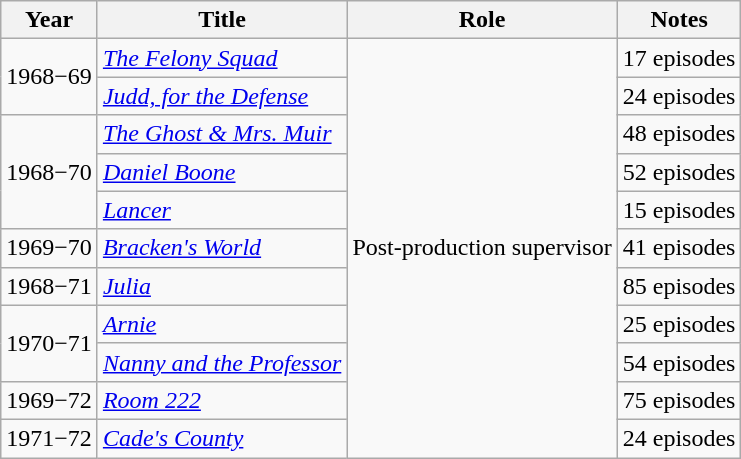<table class="wikitable">
<tr>
<th>Year</th>
<th>Title</th>
<th>Role</th>
<th>Notes</th>
</tr>
<tr>
<td rowspan=2>1968−69</td>
<td><em><a href='#'>The Felony Squad</a></em></td>
<td rowspan=11>Post-production supervisor</td>
<td>17 episodes</td>
</tr>
<tr>
<td><em><a href='#'>Judd, for the Defense</a></em></td>
<td>24 episodes</td>
</tr>
<tr>
<td rowspan=3>1968−70</td>
<td><em><a href='#'>The Ghost & Mrs. Muir</a></em></td>
<td>48 episodes</td>
</tr>
<tr>
<td><em><a href='#'>Daniel Boone</a></em></td>
<td>52 episodes</td>
</tr>
<tr>
<td><em><a href='#'>Lancer</a></em></td>
<td>15 episodes</td>
</tr>
<tr>
<td>1969−70</td>
<td><em><a href='#'>Bracken's World</a></em></td>
<td>41 episodes</td>
</tr>
<tr>
<td>1968−71</td>
<td><em><a href='#'>Julia</a></em></td>
<td>85 episodes</td>
</tr>
<tr>
<td rowspan=2>1970−71</td>
<td><em><a href='#'>Arnie</a></em></td>
<td>25 episodes</td>
</tr>
<tr>
<td><em><a href='#'>Nanny and the Professor</a></em></td>
<td>54 episodes</td>
</tr>
<tr>
<td>1969−72</td>
<td><em><a href='#'>Room 222</a></em></td>
<td>75 episodes</td>
</tr>
<tr>
<td>1971−72</td>
<td><em><a href='#'>Cade's County</a></em></td>
<td>24 episodes</td>
</tr>
</table>
